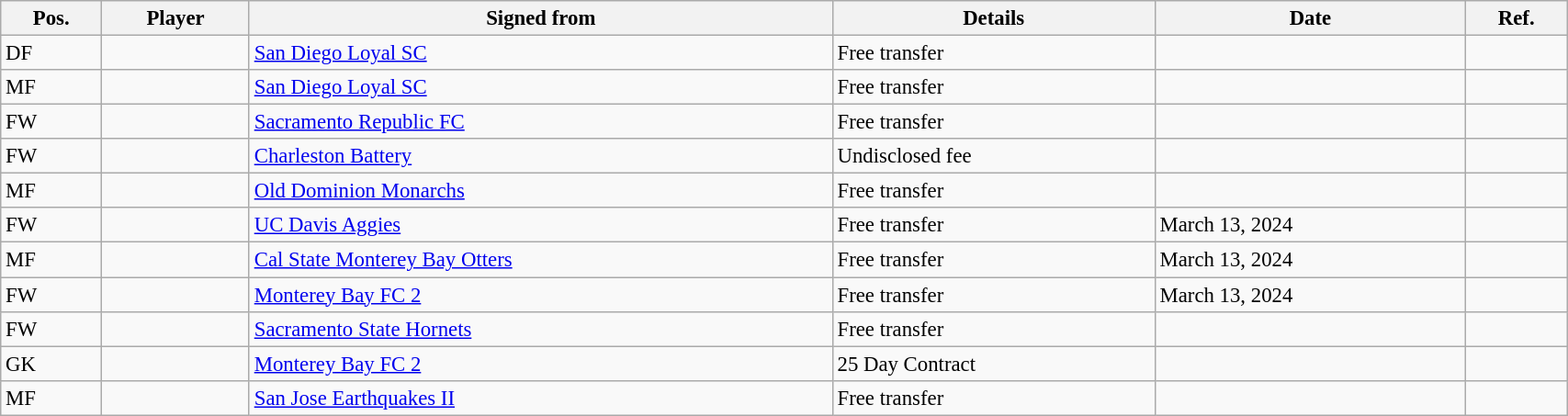<table class="wikitable sortable" style="width:90%; text-align:center; font-size:95%; text-align:left;">
<tr>
<th>Pos.</th>
<th>Player</th>
<th>Signed from</th>
<th>Details</th>
<th>Date</th>
<th>Ref.</th>
</tr>
<tr>
<td>DF</td>
<td></td>
<td> <a href='#'>San Diego Loyal SC</a></td>
<td>Free transfer</td>
<td></td>
<td></td>
</tr>
<tr>
<td>MF</td>
<td></td>
<td> <a href='#'>San Diego Loyal SC</a></td>
<td>Free transfer</td>
<td></td>
<td></td>
</tr>
<tr>
<td>FW</td>
<td></td>
<td> <a href='#'>Sacramento Republic FC</a></td>
<td>Free transfer</td>
<td></td>
<td></td>
</tr>
<tr>
<td>FW</td>
<td></td>
<td> <a href='#'>Charleston Battery</a></td>
<td>Undisclosed fee</td>
<td></td>
<td></td>
</tr>
<tr>
<td>MF</td>
<td></td>
<td> <a href='#'>Old Dominion Monarchs</a></td>
<td>Free transfer</td>
<td></td>
<td></td>
</tr>
<tr>
<td>FW</td>
<td></td>
<td> <a href='#'>UC Davis Aggies</a></td>
<td>Free transfer</td>
<td>March 13, 2024</td>
<td></td>
</tr>
<tr>
<td>MF</td>
<td></td>
<td> <a href='#'>Cal State Monterey Bay Otters</a></td>
<td>Free transfer</td>
<td>March 13, 2024</td>
<td></td>
</tr>
<tr>
<td>FW</td>
<td></td>
<td> <a href='#'>Monterey Bay FC 2</a></td>
<td>Free transfer</td>
<td>March 13, 2024</td>
<td></td>
</tr>
<tr>
<td>FW</td>
<td></td>
<td> <a href='#'>Sacramento State Hornets</a></td>
<td>Free transfer</td>
<td></td>
<td></td>
</tr>
<tr>
<td>GK</td>
<td></td>
<td> <a href='#'>Monterey Bay FC 2</a></td>
<td>25 Day Contract</td>
<td></td>
<td></td>
</tr>
<tr>
<td>MF</td>
<td></td>
<td> <a href='#'>San Jose Earthquakes II</a></td>
<td>Free transfer</td>
<td></td>
<td></td>
</tr>
</table>
